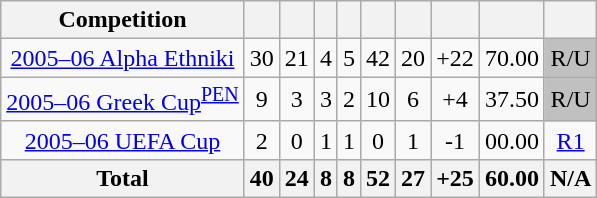<table class="wikitable" style="text-align:center">
<tr>
<th>Competition</th>
<th></th>
<th></th>
<th></th>
<th></th>
<th></th>
<th></th>
<th></th>
<th></th>
<th></th>
</tr>
<tr>
<td><a href='#'>2005–06 Alpha Ethniki</a></td>
<td>30</td>
<td>21</td>
<td>4</td>
<td>5</td>
<td>42</td>
<td>20</td>
<td>+22</td>
<td>70.00</td>
<td bgcolor=#C0C0C0>R/U</td>
</tr>
<tr>
<td><a href='#'>2005–06 Greek Cup</a><sup><a href='#'>PEN</a></sup></td>
<td>9</td>
<td>3</td>
<td>3</td>
<td>2</td>
<td>10</td>
<td>6</td>
<td>+4</td>
<td>37.50</td>
<td bgcolor=#C0C0C0>R/U</td>
</tr>
<tr>
<td><a href='#'>2005–06 UEFA Cup</a></td>
<td>2</td>
<td>0</td>
<td>1</td>
<td>1</td>
<td>0</td>
<td>1</td>
<td>-1</td>
<td>00.00</td>
<td><a href='#'>R1</a></td>
</tr>
<tr>
<th>Total</th>
<th>40</th>
<th>24</th>
<th>8</th>
<th>8</th>
<th>52</th>
<th>27</th>
<th>+25</th>
<th>60.00</th>
<th>N/A</th>
</tr>
</table>
